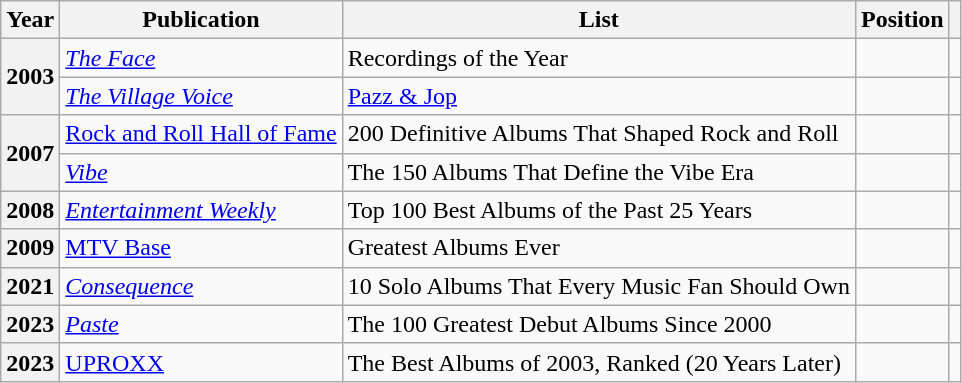<table class="wikitable sortable plainrowheaders">
<tr>
<th scope="col">Year</th>
<th scope="col">Publication</th>
<th scope="col">List</th>
<th scope="col">Position</th>
<th scope="col" class="unsortable"></th>
</tr>
<tr>
<th scope="row" rowspan="2">2003</th>
<td><em><a href='#'>The Face</a></em></td>
<td>Recordings of the Year</td>
<td></td>
<td></td>
</tr>
<tr>
<td><em><a href='#'>The Village Voice</a></em></td>
<td><a href='#'>Pazz & Jop</a></td>
<td></td>
<td></td>
</tr>
<tr>
<th scope="row" rowspan="2">2007</th>
<td><a href='#'>Rock and Roll Hall of Fame</a></td>
<td>200 Definitive Albums That Shaped Rock and Roll</td>
<td></td>
<td></td>
</tr>
<tr>
<td><em><a href='#'>Vibe</a></em></td>
<td>The 150 Albums That Define the Vibe Era</td>
<td></td>
<td></td>
</tr>
<tr>
<th scope="row">2008</th>
<td><em><a href='#'>Entertainment Weekly</a></em></td>
<td>Top 100 Best Albums of the Past 25 Years</td>
<td></td>
<td></td>
</tr>
<tr>
<th scope="row">2009</th>
<td><a href='#'>MTV Base</a></td>
<td>Greatest Albums Ever</td>
<td></td>
<td></td>
</tr>
<tr>
<th scope="row">2021</th>
<td><em><a href='#'>Consequence</a></em></td>
<td>10 Solo Albums That Every Music Fan Should Own</td>
<td></td>
<td></td>
</tr>
<tr>
<th scope="row">2023</th>
<td><em><a href='#'>Paste</a></em></td>
<td>The 100 Greatest Debut Albums Since 2000</td>
<td></td>
<td></td>
</tr>
<tr>
<th scope="row">2023</th>
<td><a href='#'>UPROXX</a></td>
<td>The Best Albums of 2003, Ranked (20 Years Later)</td>
<td></td>
<td></td>
</tr>
</table>
